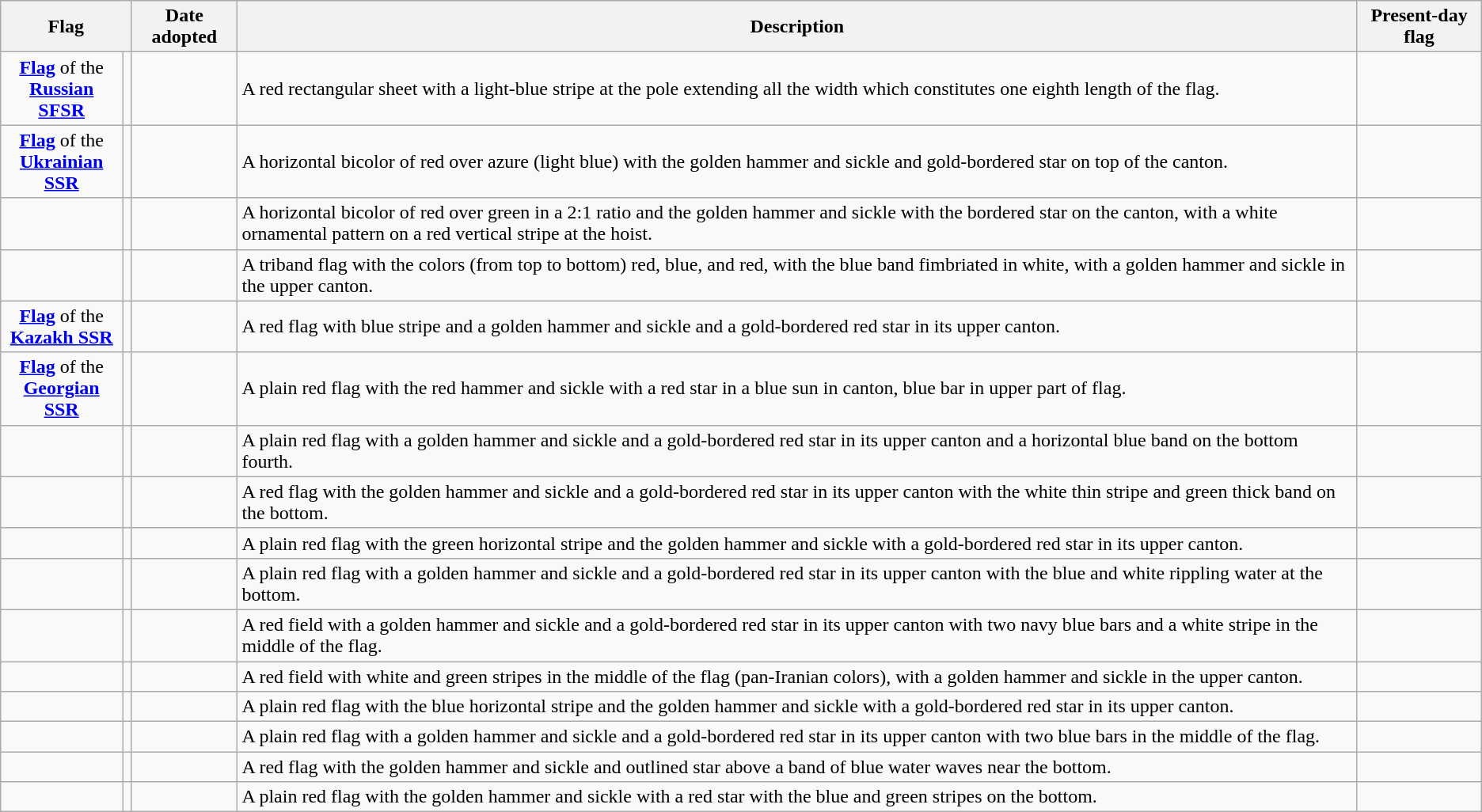<table class="wikitable sortable noresize">
<tr>
<th colspan=2>Flag</th>
<th>Date adopted</th>
<th>Description</th>
<th>Present-day flag</th>
</tr>
<tr>
<td align=center><strong><a href='#'>Flag</a> </strong>of the<strong><br><a href='#'>Russian SFSR</a></strong></td>
<td></td>
<td></td>
<td>A red rectangular sheet with a light-blue stripe at the pole extending all the width which constitutes one eighth length of the flag.</td>
<td></td>
</tr>
<tr>
<td align=center><strong><a href='#'>Flag</a> </strong>of the<strong><br><a href='#'>Ukrainian SSR</a></strong></td>
<td></td>
<td></td>
<td>A horizontal bicolor of red over azure (light blue) with the golden hammer and sickle and gold-bordered star on top of the canton.</td>
<td></td>
</tr>
<tr>
<td></td>
<td></td>
<td></td>
<td>A horizontal bicolor of red over green in a 2:1 ratio and the golden hammer and sickle with the bordered star on the canton, with a white ornamental pattern on a red vertical stripe at the hoist.</td>
<td></td>
</tr>
<tr>
<td></td>
<td></td>
<td></td>
<td>A triband flag with the colors (from top to bottom) red, blue, and red, with the blue band fimbriated in white, with a golden hammer and sickle in the upper canton.</td>
<td></td>
</tr>
<tr>
<td align=center><strong><a href='#'>Flag</a> </strong>of the<strong><br><a href='#'>Kazakh SSR</a></strong></td>
<td></td>
<td></td>
<td>A red flag with blue stripe and a golden hammer and sickle and a gold-bordered red star in its upper canton.</td>
<td></td>
</tr>
<tr>
<td align=center><strong><a href='#'>Flag</a> </strong>of the<strong><br><a href='#'>Georgian SSR</a></strong></td>
<td></td>
<td></td>
<td>A plain red flag with the red hammer and sickle with a red star in a blue sun in canton, blue bar in upper part of flag.</td>
<td></td>
</tr>
<tr>
<td></td>
<td></td>
<td></td>
<td>A plain red flag with a golden hammer and sickle and a gold-bordered red star in its upper canton and a horizontal blue band on the bottom fourth.</td>
<td></td>
</tr>
<tr>
<td></td>
<td></td>
<td></td>
<td>A red flag with the golden hammer and sickle and a gold-bordered red star in its upper canton with the white thin stripe and green thick band on the bottom.</td>
<td></td>
</tr>
<tr>
<td></td>
<td></td>
<td></td>
<td>A plain red flag with the green horizontal stripe and the golden hammer and sickle with a gold-bordered red star in its upper canton.</td>
<td></td>
</tr>
<tr>
<td></td>
<td></td>
<td></td>
<td>A plain red flag with a golden hammer and sickle and a gold-bordered red star in its upper canton with the blue and white rippling water at the bottom.</td>
<td></td>
</tr>
<tr>
<td></td>
<td></td>
<td></td>
<td>A red field with a golden hammer and sickle and a gold-bordered red star in its upper canton with two navy blue bars and a white stripe in the middle of the flag.</td>
<td></td>
</tr>
<tr>
<td></td>
<td></td>
<td></td>
<td>A red field with white and green stripes in the middle of the flag (pan-Iranian colors), with a golden hammer and sickle in the upper canton.</td>
<td></td>
</tr>
<tr>
<td></td>
<td></td>
<td></td>
<td>A plain red flag with the blue horizontal stripe and the golden hammer and sickle with a gold-bordered red star in its upper canton.</td>
<td></td>
</tr>
<tr>
<td></td>
<td></td>
<td></td>
<td>A plain red flag with a golden hammer and sickle and a gold-bordered red star in its upper canton with two blue bars in the middle of the flag.</td>
<td></td>
</tr>
<tr>
<td></td>
<td></td>
<td></td>
<td>A red flag with the golden hammer and sickle and outlined star above a band of blue water waves near the bottom.</td>
<td></td>
</tr>
<tr>
<td></td>
<td></td>
<td></td>
<td>A plain red flag with the golden hammer and sickle with a red star with the blue and green stripes on the bottom.</td>
<td></td>
</tr>
</table>
